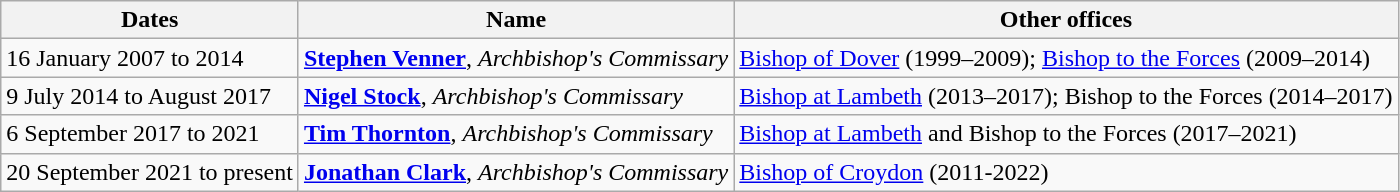<table class="wikitable">
<tr>
<th>Dates</th>
<th>Name</th>
<th>Other offices</th>
</tr>
<tr>
<td>16 January 2007 to 2014</td>
<td><strong><a href='#'>Stephen Venner</a></strong>, <em>Archbishop's Commissary</em></td>
<td><a href='#'>Bishop of Dover</a> (1999–2009); <a href='#'>Bishop to the Forces</a> (2009–2014)</td>
</tr>
<tr>
<td>9 July 2014 to August 2017</td>
<td><strong><a href='#'>Nigel Stock</a></strong>, <em>Archbishop's Commissary</em></td>
<td><a href='#'>Bishop at Lambeth</a> (2013–2017); Bishop to the Forces (2014–2017)</td>
</tr>
<tr>
<td>6 September 2017 to 2021</td>
<td><strong><a href='#'>Tim Thornton</a></strong>, <em>Archbishop's Commissary</em></td>
<td><a href='#'>Bishop at Lambeth</a> and Bishop to the Forces (2017–2021)</td>
</tr>
<tr>
<td>20 September 2021 to present</td>
<td><strong><a href='#'>Jonathan Clark</a></strong>, <em>Archbishop's Commissary</em></td>
<td><a href='#'>Bishop of Croydon</a> (2011-2022)</td>
</tr>
</table>
